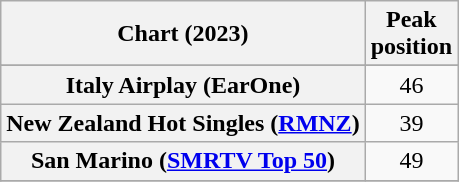<table class="wikitable sortable plainrowheaders" style="text-align:center">
<tr>
<th scope="col">Chart (2023)</th>
<th scope="col">Peak<br>position</th>
</tr>
<tr>
</tr>
<tr>
<th scope="row">Italy Airplay (EarOne)</th>
<td>46</td>
</tr>
<tr>
<th scope="row">New Zealand Hot Singles (<a href='#'>RMNZ</a>)</th>
<td>39</td>
</tr>
<tr>
<th scope="row">San Marino (<a href='#'>SMRTV Top 50</a>)</th>
<td>49</td>
</tr>
<tr>
</tr>
</table>
